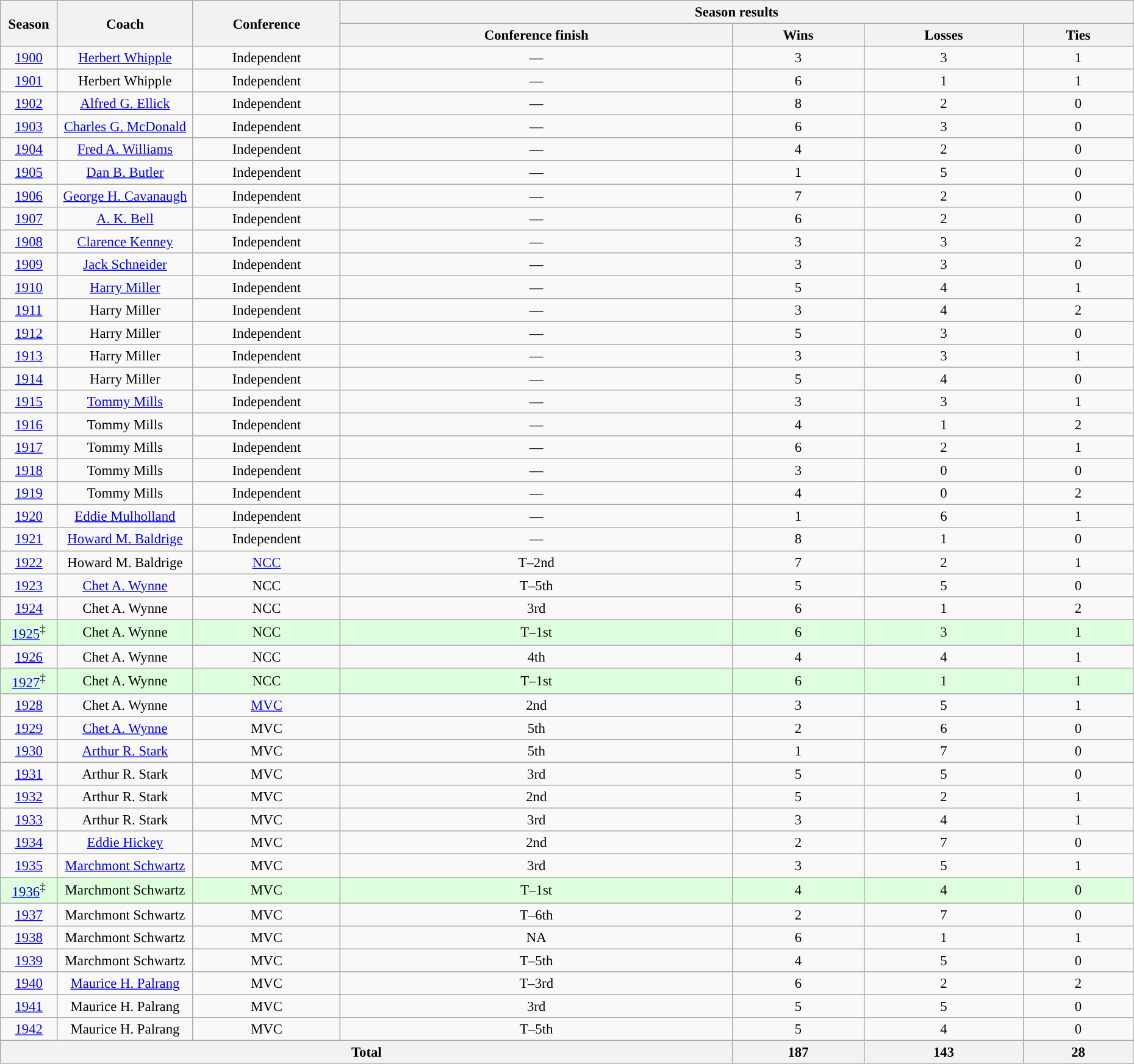<table class="wikitable" style="font-size: 95%; width:98%;">
<tr>
<th rowspan="2" style="width:5%;">Season</th>
<th rowspan="2" style="width:12%;">Coach</th>
<th rowspan="2" style="width:13%;">Conference</th>
<th colspan="4">Season results</th>
</tr>
<tr>
<th>Conference finish</th>
<th>Wins</th>
<th>Losses</th>
<th>Ties</th>
</tr>
<tr>
<td align="center" style="background:"><a href='#'>1900</a></td>
<td align="center" style="background: rowspan="2"><a href='#'>Herbert Whipple</a></td>
<td align="center" style="background:">Independent</td>
<td align="center" style="background:">—</td>
<td align="center" style="background:">3</td>
<td align="center" style="background:">3</td>
<td align="center" style="background:">1</td>
</tr>
<tr>
<td align="center" style="background:"><a href='#'>1901</a></td>
<td align="center" style="background: rowspan="2">Herbert Whipple</td>
<td align="center" style="background:">Independent</td>
<td align="center" style="background:">—</td>
<td align="center" style="background:">6</td>
<td align="center" style="background:">1</td>
<td align="center" style="background:">1</td>
</tr>
<tr>
<td align="center" style="background:"><a href='#'>1902</a></td>
<td align="center" style="background: rowspan="1"><a href='#'>Alfred G. Ellick</a></td>
<td align="center" style="background:">Independent</td>
<td align="center" style="background:">—</td>
<td align="center" style="background:">8</td>
<td align="center" style="background:">2</td>
<td align="center" style="background:">0</td>
</tr>
<tr>
<td align="center" style="background:"><a href='#'>1903</a></td>
<td align="center" style="background: rowspan="2"><a href='#'>Charles G. McDonald</a></td>
<td align="center" style="background:">Independent</td>
<td align="center" style="background:">—</td>
<td align="center" style="background:">6</td>
<td align="center" style="background:">3</td>
<td align="center" style="background:">0</td>
</tr>
<tr>
<td align="center" style="background:"><a href='#'>1904</a></td>
<td align="center" style="background: rowspan="2"><a href='#'>Fred A. Williams</a></td>
<td align="center" style="background:">Independent</td>
<td align="center" style="background:">—</td>
<td align="center" style="background:">4</td>
<td align="center" style="background:">2</td>
<td align="center" style="background:">0</td>
</tr>
<tr>
<td align="center" style="background:"><a href='#'>1905</a></td>
<td align="center" style="background: rowspan="1"><a href='#'>Dan B. Butler</a></td>
<td align="center" style="background:">Independent</td>
<td align="center" style="background:">—</td>
<td align="center" style="background:">1</td>
<td align="center" style="background:">5</td>
<td align="center" style="background:">0</td>
</tr>
<tr>
<td align="center" style="background:"><a href='#'>1906</a></td>
<td align="center" style="background: rowspan="1"><a href='#'>George H. Cavanaugh</a></td>
<td align="center" style="background:">Independent</td>
<td align="center" style="background:">—</td>
<td align="center" style="background:">7</td>
<td align="center" style="background:">2</td>
<td align="center" style="background:">0</td>
</tr>
<tr>
<td align="center" style="background:"><a href='#'>1907</a></td>
<td align="center" style="background: rowspan="1"><a href='#'>A. K. Bell</a></td>
<td align="center" style="background:">Independent</td>
<td align="center" style="background:">—</td>
<td align="center" style="background:">6</td>
<td align="center" style="background:">2</td>
<td align="center" style="background:">0</td>
</tr>
<tr>
<td align="center" style="background:"><a href='#'>1908</a></td>
<td align="center" style="background: rowspan="1"><a href='#'>Clarence Kenney</a></td>
<td align="center" style="background:">Independent</td>
<td align="center" style="background:">—</td>
<td align="center" style="background:">3</td>
<td align="center" style="background:">3</td>
<td align="center" style="background:">2</td>
</tr>
<tr>
<td align="center" style="background:"><a href='#'>1909</a></td>
<td align="center" style="background: rowspan="1"><a href='#'>Jack Schneider</a></td>
<td align="center" style="background:">Independent</td>
<td align="center" style="background:">—</td>
<td align="center" style="background:">3</td>
<td align="center" style="background:">3</td>
<td align="center" style="background:">0</td>
</tr>
<tr>
<td align="center" style="background:"><a href='#'>1910</a></td>
<td align="center" style="background: rowspan="5"><a href='#'>Harry Miller</a></td>
<td align="center" style="background:">Independent</td>
<td align="center" style="background:">—</td>
<td align="center" style="background:">5</td>
<td align="center" style="background:">4</td>
<td align="center" style="background:">1</td>
</tr>
<tr>
<td align="center" style="background:"><a href='#'>1911</a></td>
<td align="center" style="background: rowspan="5">Harry Miller</td>
<td align="center" style="background:">Independent</td>
<td align="center" style="background:">—</td>
<td align="center" style="background:">3</td>
<td align="center" style="background:">4</td>
<td align="center" style="background:">2</td>
</tr>
<tr>
<td align="center" style="background:"><a href='#'>1912</a></td>
<td align="center" style="background: rowspan="5">Harry Miller</td>
<td align="center" style="background:">Independent</td>
<td align="center" style="background:">—</td>
<td align="center" style="background:">5</td>
<td align="center" style="background:">3</td>
<td align="center" style="background:">0</td>
</tr>
<tr>
<td align="center" style="background:"><a href='#'>1913</a></td>
<td align="center" style="background: rowspan="5">Harry Miller</td>
<td align="center" style="background:">Independent</td>
<td align="center" style="background:">—</td>
<td align="center" style="background:">3</td>
<td align="center" style="background:">3</td>
<td align="center" style="background:">1</td>
</tr>
<tr>
<td align="center" style="background:"><a href='#'>1914</a></td>
<td align="center" style="background: rowspan="5">Harry Miller</td>
<td align="center" style="background:">Independent</td>
<td align="center" style="background:">—</td>
<td align="center" style="background:">5</td>
<td align="center" style="background:">4</td>
<td align="center" style="background:">0</td>
</tr>
<tr>
<td align="center" style="background:"><a href='#'>1915</a></td>
<td align="center" style="background: rowspan="5"><a href='#'>Tommy Mills</a></td>
<td align="center" style="background:">Independent</td>
<td align="center" style="background:">—</td>
<td align="center" style="background:">3</td>
<td align="center" style="background:">3</td>
<td align="center" style="background:">1</td>
</tr>
<tr>
<td align="center" style="background:"><a href='#'>1916</a></td>
<td align="center" style="background: rowspan="5">Tommy Mills</td>
<td align="center" style="background:">Independent</td>
<td align="center" style="background:">—</td>
<td align="center" style="background:">4</td>
<td align="center" style="background:">1</td>
<td align="center" style="background:">2</td>
</tr>
<tr>
<td align="center" style="background:"><a href='#'>1917</a></td>
<td align="center" style="background: rowspan="5">Tommy Mills</td>
<td align="center" style="background:">Independent</td>
<td align="center" style="background:">—</td>
<td align="center" style="background:">6</td>
<td align="center" style="background:">2</td>
<td align="center" style="background:">1</td>
</tr>
<tr>
<td align="center" style="background:"><a href='#'>1918</a></td>
<td align="center" style="background: rowspan="5">Tommy Mills</td>
<td align="center" style="background:">Independent</td>
<td align="center" style="background:">—</td>
<td align="center" style="background:">3</td>
<td align="center" style="background:">0</td>
<td align="center" style="background:">0</td>
</tr>
<tr>
<td align="center" style="background:"><a href='#'>1919</a></td>
<td align="center" style="background: rowspan="5">Tommy Mills</td>
<td align="center" style="background:">Independent</td>
<td align="center" style="background:">—</td>
<td align="center" style="background:">4</td>
<td align="center" style="background:">0</td>
<td align="center" style="background:">2</td>
</tr>
<tr>
<td align="center" style="background:"><a href='#'>1920</a></td>
<td align="center" style="background: rowspan="1"><a href='#'>Eddie Mulholland</a></td>
<td align="center" style="background:">Independent</td>
<td align="center" style="background:">—</td>
<td align="center" style="background:">1</td>
<td align="center" style="background:">6</td>
<td align="center" style="background:">1</td>
</tr>
<tr>
<td align="center" style="background:"><a href='#'>1921</a></td>
<td align="center" style="background: rowspan="1"><a href='#'>Howard M. Baldrige</a></td>
<td align="center" style="background:">Independent</td>
<td align="center" style="background:">—</td>
<td align="center" style="background:">8</td>
<td align="center" style="background:">1</td>
<td align="center" style="background:">0</td>
</tr>
<tr>
<td align="center" style="background:"><a href='#'>1922</a></td>
<td align="center" style="background: rowspan="1">Howard M. Baldrige</td>
<td align="center" style="background:"><a href='#'>NCC</a></td>
<td align="center" style="background:">T–2nd</td>
<td align="center" style="background:">7</td>
<td align="center" style="background:">2</td>
<td align="center" style="background:">1</td>
</tr>
<tr>
<td align="center" style="background:"><a href='#'>1923</a></td>
<td align="center" style="background: rowspan="7"><a href='#'>Chet A. Wynne</a></td>
<td align="center" style="background:">NCC</td>
<td align="center" style="background:">T–5th</td>
<td align="center" style="background:">5</td>
<td align="center" style="background:">5</td>
<td align="center" style="background:">0</td>
</tr>
<tr>
<td align="center" style="background:"><a href='#'>1924</a></td>
<td align="center" style="background: rowspan="7">Chet A. Wynne</td>
<td align="center" style="background:">NCC</td>
<td align="center" style="background:">3rd</td>
<td align="center" style="background:">6</td>
<td align="center" style="background:">1</td>
<td align="center" style="background:">2</td>
</tr>
<tr>
<td align="center" style="background: #ddffdd;"><a href='#'>1925</a><sup>‡</sup></td>
<td align="center" style="background: #ddffdd;">Chet A. Wynne</td>
<td align="center" style="background: #ddffdd;">NCC</td>
<td align="center" style="background: #ddffdd;">T–1st</td>
<td align="center" style="background: #ddffdd;">6</td>
<td align="center" style="background: #ddffdd;">3</td>
<td align="center" style="background: #ddffdd;">1</td>
</tr>
<tr>
<td align="center" style="background:"><a href='#'>1926</a></td>
<td align="center" style="background: rowspan="7">Chet A. Wynne</td>
<td align="center" style="background:">NCC</td>
<td align="center" style="background:">4th</td>
<td align="center" style="background:">4</td>
<td align="center" style="background:">4</td>
<td align="center" style="background:">1</td>
</tr>
<tr>
<td align="center" style="background: #ddffdd;"><a href='#'>1927</a><sup>‡</sup></td>
<td align="center" style="background: #ddffdd;">Chet A. Wynne</td>
<td align="center" style="background: #ddffdd;">NCC</td>
<td align="center" style="background: #ddffdd;">T–1st</td>
<td align="center" style="background: #ddffdd;">6</td>
<td align="center" style="background: #ddffdd;">1</td>
<td align="center" style="background: #ddffdd;">1</td>
</tr>
<tr>
<td align="center" style="background:"><a href='#'>1928</a></td>
<td align="center" style="background: rowspan="7">Chet A. Wynne</td>
<td align="center" style="background:"><a href='#'>MVC</a></td>
<td align="center" style="background:">2nd</td>
<td align="center" style="background:">3</td>
<td align="center" style="background:">5</td>
<td align="center" style="background:">1</td>
</tr>
<tr>
<td align="center" style="background:"><a href='#'>1929</a></td>
<td align="center" style="background: rowspan="7"><a href='#'>Chet A. Wynne</a></td>
<td align="center" style="background:">MVC</td>
<td align="center" style="background:">5th</td>
<td align="center" style="background:">2</td>
<td align="center" style="background:">6</td>
<td align="center" style="background:">0</td>
</tr>
<tr>
<td align="center" style="background:"><a href='#'>1930</a></td>
<td align="center" style="background: rowspan="4"><a href='#'>Arthur R. Stark</a></td>
<td align="center" style="background:">MVC</td>
<td align="center" style="background:">5th</td>
<td align="center" style="background:">1</td>
<td align="center" style="background:">7</td>
<td align="center" style="background:">0</td>
</tr>
<tr>
<td align="center" style="background:"><a href='#'>1931</a></td>
<td align="center" style="background: rowspan="4">Arthur R. Stark</td>
<td align="center" style="background:">MVC</td>
<td align="center" style="background:">3rd</td>
<td align="center" style="background:">5</td>
<td align="center" style="background:">5</td>
<td align="center" style="background:">0</td>
</tr>
<tr>
<td align="center" style="background:"><a href='#'>1932</a></td>
<td align="center" style="background: rowspan="4">Arthur R. Stark</td>
<td align="center" style="background:">MVC</td>
<td align="center" style="background:">2nd</td>
<td align="center" style="background:">5</td>
<td align="center" style="background:">2</td>
<td align="center" style="background:">1</td>
</tr>
<tr>
<td align="center" style="background:"><a href='#'>1933</a></td>
<td align="center" style="background: rowspan="4">Arthur R. Stark</td>
<td align="center" style="background:">MVC</td>
<td align="center" style="background:">3rd</td>
<td align="center" style="background:">3</td>
<td align="center" style="background:">4</td>
<td align="center" style="background:">1</td>
</tr>
<tr>
<td align="center" style="background:"><a href='#'>1934</a></td>
<td align="center" style="background: rowspan="1"><a href='#'>Eddie Hickey</a></td>
<td align="center" style="background:">MVC</td>
<td align="center" style="background:">2nd</td>
<td align="center" style="background:">2</td>
<td align="center" style="background:">7</td>
<td align="center" style="background:">0</td>
</tr>
<tr>
<td align="center" style="background:"><a href='#'>1935</a></td>
<td align="center" style="background: rowspan="5"><a href='#'>Marchmont Schwartz</a></td>
<td align="center" style="background:">MVC</td>
<td align="center" style="background:">3rd</td>
<td align="center" style="background:">3</td>
<td align="center" style="background:">5</td>
<td align="center" style="background:">1</td>
</tr>
<tr>
<td align="center" style="background: #ddffdd;"><a href='#'>1936</a><sup>‡</sup></td>
<td align="center" style="background: #ddffdd;">Marchmont Schwartz</td>
<td align="center" style="background: #ddffdd;">MVC</td>
<td align="center" style="background: #ddffdd;">T–1st</td>
<td align="center" style="background: #ddffdd;">4</td>
<td align="center" style="background: #ddffdd;">4</td>
<td align="center" style="background: #ddffdd;">0</td>
</tr>
<tr>
<td align="center" style="background:"><a href='#'>1937</a></td>
<td align="center" style="background: rowspan="5">Marchmont Schwartz</td>
<td align="center" style="background:">MVC</td>
<td align="center" style="background:">T–6th</td>
<td align="center" style="background:">2</td>
<td align="center" style="background:">7</td>
<td align="center" style="background:">0</td>
</tr>
<tr>
<td align="center" style="background:"><a href='#'>1938</a></td>
<td align="center" style="background: rowspan="5">Marchmont Schwartz</td>
<td align="center" style="background:">MVC</td>
<td align="center" style="background:">NA</td>
<td align="center" style="background:">6</td>
<td align="center" style="background:">1</td>
<td align="center" style="background:">1</td>
</tr>
<tr>
<td align="center" style="background:"><a href='#'>1939</a></td>
<td align="center" style="background: rowspan="5">Marchmont Schwartz</td>
<td align="center" style="background:">MVC</td>
<td align="center" style="background:">T–5th</td>
<td align="center" style="background:">4</td>
<td align="center" style="background:">5</td>
<td align="center" style="background:">0</td>
</tr>
<tr>
<td align="center" style="background:"><a href='#'>1940</a></td>
<td align="center" style="background: rowspan="3"><a href='#'>Maurice H. Palrang</a></td>
<td align="center" style="background:">MVC</td>
<td align="center" style="background:">T–3rd</td>
<td align="center" style="background:">6</td>
<td align="center" style="background:">2</td>
<td align="center" style="background:">2</td>
</tr>
<tr>
<td align="center" style="background:"><a href='#'>1941</a></td>
<td align="center" style="background: rowspan="3">Maurice H. Palrang</td>
<td align="center" style="background:">MVC</td>
<td align="center" style="background:">3rd</td>
<td align="center" style="background:">5</td>
<td align="center" style="background:">5</td>
<td align="center" style="background:">0</td>
</tr>
<tr>
<td align="center" style="background:"><a href='#'>1942</a></td>
<td align="center" style="background: rowspan="3">Maurice H. Palrang</td>
<td align="center" style="background:">MVC</td>
<td align="center" style="background:">T–5th</td>
<td align="center" style="background:">5</td>
<td align="center" style="background:">4</td>
<td align="center" style="background:">0</td>
</tr>
<tr>
<th align="center" rowSpan="4" colSpan="4">Total</th>
<th align="center">187</th>
<th align="center">143</th>
<th align="center">28</th>
</tr>
</table>
